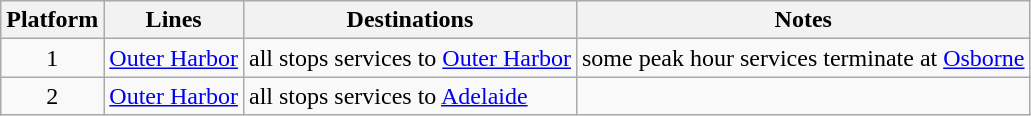<table class="wikitable" style="float: none; margin: 0.5em; ">
<tr>
<th>Platform</th>
<th>Lines</th>
<th>Destinations</th>
<th>Notes</th>
</tr>
<tr>
<td rowspan="1" style="text-align:center;">1</td>
<td style=background:#><a href='#'><span>Outer Harbor</span></a></td>
<td>all stops services to <a href='#'>Outer Harbor</a></td>
<td>some peak hour services terminate at <a href='#'>Osborne</a></td>
</tr>
<tr>
<td rowspan="1" style="text-align:center;">2</td>
<td style=background:#><a href='#'><span>Outer Harbor</span></a></td>
<td>all stops services to <a href='#'>Adelaide</a></td>
<td></td>
</tr>
</table>
